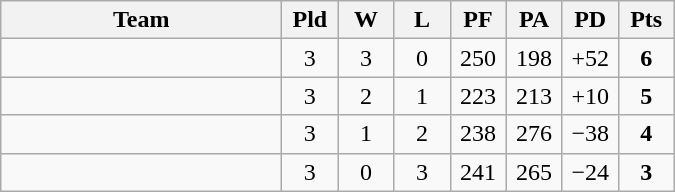<table class=wikitable style="text-align:center">
<tr>
<th width=180>Team</th>
<th width=30>Pld</th>
<th width=30>W</th>
<th width=30>L</th>
<th width=30>PF</th>
<th width=30>PA</th>
<th width=30>PD</th>
<th width=30>Pts</th>
</tr>
<tr>
<td align="left"></td>
<td>3</td>
<td>3</td>
<td>0</td>
<td>250</td>
<td>198</td>
<td>+52</td>
<td><strong>6</strong></td>
</tr>
<tr>
<td align="left"></td>
<td>3</td>
<td>2</td>
<td>1</td>
<td>223</td>
<td>213</td>
<td>+10</td>
<td><strong>5</strong></td>
</tr>
<tr>
<td align="left"></td>
<td>3</td>
<td>1</td>
<td>2</td>
<td>238</td>
<td>276</td>
<td>−38</td>
<td><strong>4</strong></td>
</tr>
<tr>
<td align="left"></td>
<td>3</td>
<td>0</td>
<td>3</td>
<td>241</td>
<td>265</td>
<td>−24</td>
<td><strong>3</strong></td>
</tr>
</table>
